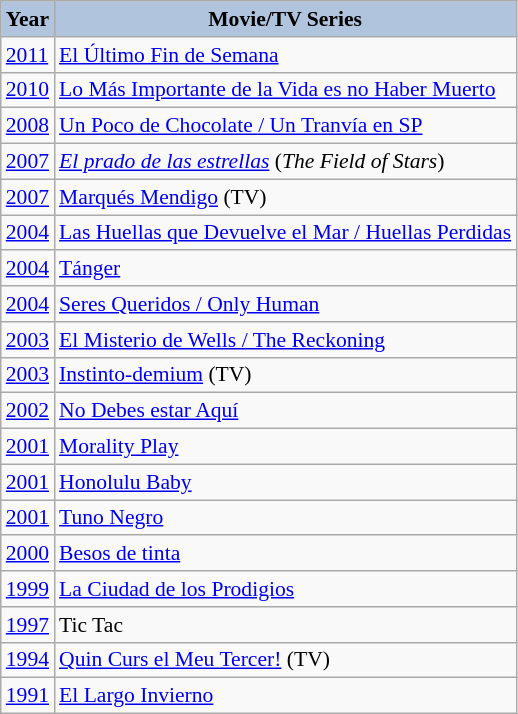<table class="wikitable" style="font-size:90%;">
<tr>
<th style="background:#B0C4DE;">Year</th>
<th style="background:#B0C4DE;">Movie/TV Series</th>
</tr>
<tr>
<td><a href='#'>2011</a></td>
<td><a href='#'>El Último Fin de Semana</a></td>
</tr>
<tr>
<td><a href='#'>2010</a></td>
<td><a href='#'>Lo Más Importante de la Vida es no Haber Muerto</a></td>
</tr>
<tr>
<td><a href='#'>2008</a></td>
<td><a href='#'>Un Poco de Chocolate / Un Tranvía en SP</a></td>
</tr>
<tr>
<td><a href='#'>2007</a></td>
<td><em><a href='#'>El prado de las estrellas</a></em> (<em>The Field of Stars</em>)</td>
</tr>
<tr>
<td><a href='#'>2007</a></td>
<td><a href='#'>Marqués Mendigo</a> (TV)</td>
</tr>
<tr>
<td><a href='#'>2004</a></td>
<td><a href='#'>Las Huellas que Devuelve el Mar / Huellas Perdidas</a></td>
</tr>
<tr>
<td><a href='#'>2004</a></td>
<td><a href='#'>Tánger</a></td>
</tr>
<tr>
<td><a href='#'>2004</a></td>
<td><a href='#'>Seres Queridos / Only Human</a></td>
</tr>
<tr>
<td><a href='#'>2003</a></td>
<td><a href='#'>El Misterio de Wells / The Reckoning</a></td>
</tr>
<tr>
<td><a href='#'>2003</a></td>
<td><a href='#'>Instinto-demium</a> (TV)</td>
</tr>
<tr>
<td><a href='#'>2002</a></td>
<td><a href='#'>No Debes estar Aquí</a></td>
</tr>
<tr>
<td><a href='#'>2001</a></td>
<td><a href='#'>Morality Play</a></td>
</tr>
<tr>
<td><a href='#'>2001</a></td>
<td><a href='#'>Honolulu Baby</a></td>
</tr>
<tr>
<td><a href='#'>2001</a></td>
<td><a href='#'>Tuno Negro</a></td>
</tr>
<tr>
<td><a href='#'>2000</a></td>
<td><a href='#'>Besos de tinta</a></td>
</tr>
<tr>
<td><a href='#'>1999</a></td>
<td><a href='#'>La Ciudad de los Prodigios</a></td>
</tr>
<tr>
<td><a href='#'>1997</a></td>
<td>Tic Tac</td>
</tr>
<tr>
<td><a href='#'>1994</a></td>
<td><a href='#'>Quin Curs el Meu Tercer!</a> (TV)</td>
</tr>
<tr>
<td><a href='#'>1991</a></td>
<td><a href='#'>El Largo Invierno</a></td>
</tr>
</table>
